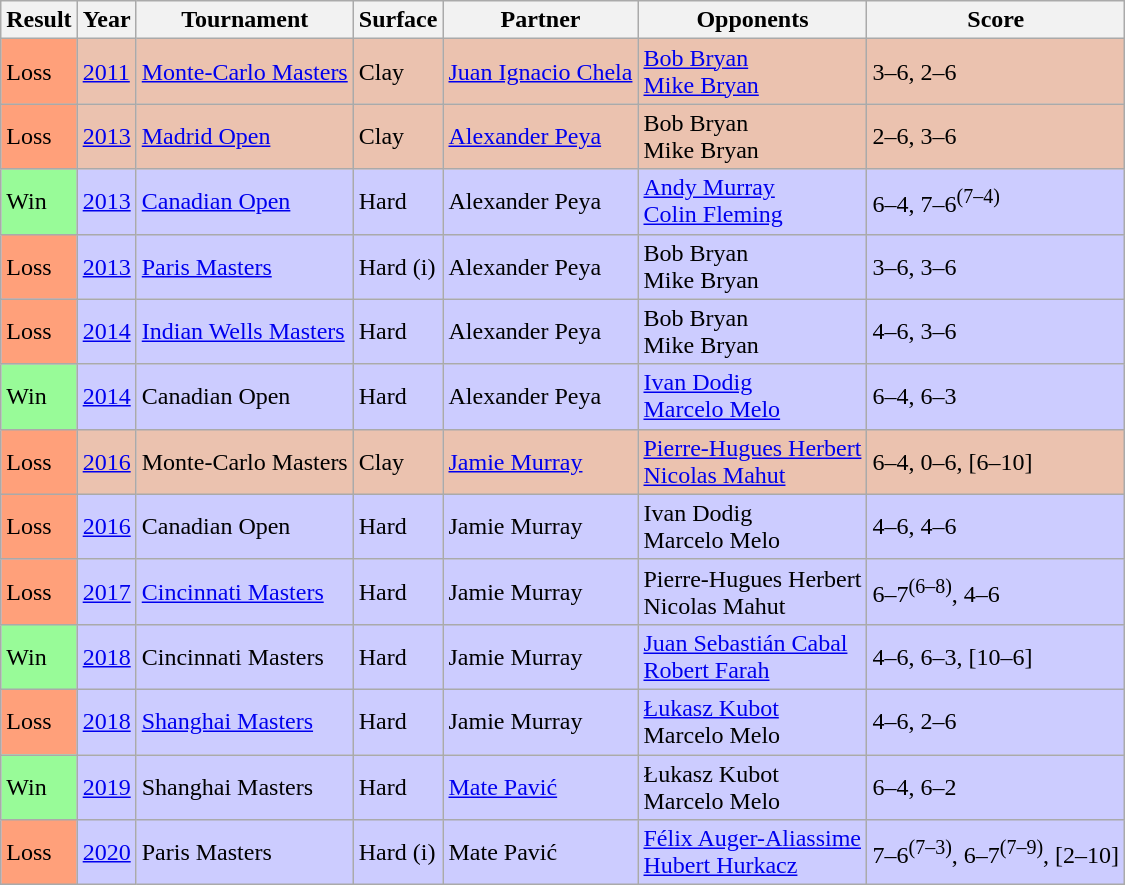<table class="sortable wikitable">
<tr>
<th>Result</th>
<th>Year</th>
<th>Tournament</th>
<th>Surface</th>
<th>Partner</th>
<th>Opponents</th>
<th class="unsortable">Score</th>
</tr>
<tr bgcolor=ebc2af>
<td style="background:#ffa07a;">Loss</td>
<td><a href='#'>2011</a></td>
<td><a href='#'>Monte-Carlo Masters</a></td>
<td>Clay</td>
<td> <a href='#'>Juan Ignacio Chela</a></td>
<td> <a href='#'>Bob Bryan</a><br> <a href='#'>Mike Bryan</a></td>
<td>3–6, 2–6</td>
</tr>
<tr bgcolor=ebc2af>
<td style="background:#ffa07a;">Loss</td>
<td><a href='#'>2013</a></td>
<td><a href='#'>Madrid Open</a></td>
<td>Clay</td>
<td> <a href='#'>Alexander Peya</a></td>
<td> Bob Bryan<br> Mike Bryan</td>
<td>2–6, 3–6</td>
</tr>
<tr bgcolor=CCCCFF>
<td style="background:#98fb98;">Win</td>
<td><a href='#'>2013</a></td>
<td><a href='#'>Canadian Open</a></td>
<td>Hard</td>
<td> Alexander Peya</td>
<td> <a href='#'>Andy Murray</a> <br> <a href='#'>Colin Fleming</a></td>
<td>6–4, 7–6<sup>(7–4)</sup></td>
</tr>
<tr bgcolor=CCCCFF>
<td style="background:#ffa07a;">Loss</td>
<td><a href='#'>2013</a></td>
<td><a href='#'>Paris Masters</a></td>
<td>Hard (i)</td>
<td> Alexander Peya</td>
<td> Bob Bryan<br> Mike Bryan</td>
<td>3–6, 3–6</td>
</tr>
<tr bgcolor=CCCCFF>
<td style="background:#ffa07a;">Loss</td>
<td><a href='#'>2014</a></td>
<td><a href='#'>Indian Wells Masters</a></td>
<td>Hard</td>
<td> Alexander Peya</td>
<td> Bob Bryan<br> Mike Bryan</td>
<td>4–6, 3–6</td>
</tr>
<tr bgcolor=CCCCFF>
<td style="background:#98fb98;">Win</td>
<td><a href='#'>2014</a></td>
<td>Canadian Open</td>
<td>Hard</td>
<td> Alexander Peya</td>
<td> <a href='#'>Ivan Dodig</a><br> <a href='#'>Marcelo Melo</a></td>
<td>6–4, 6–3</td>
</tr>
<tr bgcolor=ebc2af>
<td style="background:#ffa07a;">Loss</td>
<td><a href='#'>2016</a></td>
<td>Monte-Carlo Masters</td>
<td>Clay</td>
<td> <a href='#'>Jamie Murray</a></td>
<td> <a href='#'>Pierre-Hugues Herbert</a><br> <a href='#'>Nicolas Mahut</a></td>
<td>6–4, 0–6, [6–10]</td>
</tr>
<tr bgcolor=CCCCFF>
<td style="background:#ffa07a;">Loss</td>
<td><a href='#'>2016</a></td>
<td>Canadian Open</td>
<td>Hard</td>
<td> Jamie Murray</td>
<td> Ivan Dodig<br> Marcelo Melo</td>
<td>4–6, 4–6</td>
</tr>
<tr bgcolor=CCCCFF>
<td style="background:#ffa07a;">Loss</td>
<td><a href='#'>2017</a></td>
<td><a href='#'>Cincinnati Masters</a></td>
<td>Hard</td>
<td> Jamie Murray</td>
<td> Pierre-Hugues Herbert<br> Nicolas Mahut</td>
<td>6–7<sup>(6–8)</sup>, 4–6</td>
</tr>
<tr bgcolor=CCCCFF>
<td style="background:#98fb98;">Win</td>
<td><a href='#'>2018</a></td>
<td>Cincinnati Masters</td>
<td>Hard</td>
<td> Jamie Murray</td>
<td> <a href='#'>Juan Sebastián Cabal</a><br> <a href='#'>Robert Farah</a></td>
<td>4–6, 6–3, [10–6]</td>
</tr>
<tr bgcolor=CCCCFF>
<td style="background:#ffa07a;">Loss</td>
<td><a href='#'>2018</a></td>
<td><a href='#'>Shanghai Masters</a></td>
<td>Hard</td>
<td> Jamie Murray</td>
<td> <a href='#'>Łukasz Kubot</a><br> Marcelo Melo</td>
<td>4–6, 2–6</td>
</tr>
<tr bgcolor=CCCCFF>
<td style="background:#98fb98;">Win</td>
<td><a href='#'>2019</a></td>
<td>Shanghai Masters</td>
<td>Hard</td>
<td> <a href='#'>Mate Pavić</a></td>
<td> Łukasz Kubot<br> Marcelo Melo</td>
<td>6–4, 6–2</td>
</tr>
<tr bgcolor=CCCCFF>
<td style="background:#ffa07a;">Loss</td>
<td><a href='#'>2020</a></td>
<td>Paris Masters</td>
<td>Hard (i)</td>
<td> Mate Pavić</td>
<td> <a href='#'>Félix Auger-Aliassime</a><br>  <a href='#'>Hubert Hurkacz</a></td>
<td>7–6<sup>(7–3)</sup>, 6–7<sup>(7–9)</sup>, [2–10]</td>
</tr>
</table>
